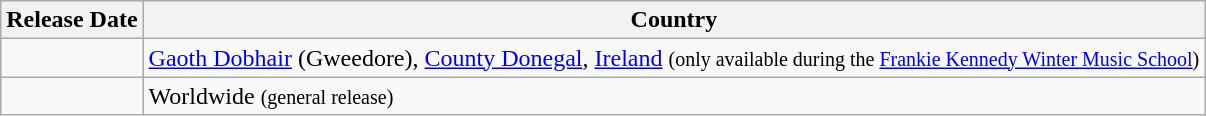<table class="wikitable">
<tr>
<th>Release Date</th>
<th>Country</th>
</tr>
<tr>
<td></td>
<td><a href='#'>Gaoth Dobhair</a> (Gweedore), <a href='#'>County Donegal</a>, <a href='#'>Ireland</a> <small>(only available during the <a href='#'>Frankie Kennedy Winter Music School</a>)</small></td>
</tr>
<tr>
<td></td>
<td>Worldwide <small>(general release)</small></td>
</tr>
</table>
